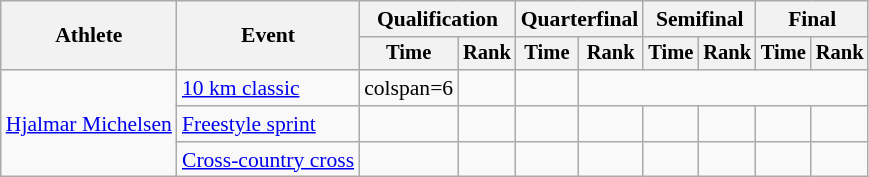<table class="wikitable" style="font-size:90%">
<tr>
<th rowspan="2">Athlete</th>
<th rowspan="2">Event</th>
<th colspan="2">Qualification</th>
<th colspan="2">Quarterfinal</th>
<th colspan="2">Semifinal</th>
<th colspan="2">Final</th>
</tr>
<tr style="font-size:95%">
<th>Time</th>
<th>Rank</th>
<th>Time</th>
<th>Rank</th>
<th>Time</th>
<th>Rank</th>
<th>Time</th>
<th>Rank</th>
</tr>
<tr align=center>
<td align=left rowspan=3><a href='#'>Hjalmar Michelsen</a></td>
<td align=left><a href='#'>10 km classic</a></td>
<td>colspan=6 </td>
<td></td>
<td></td>
</tr>
<tr align=center>
<td align=left><a href='#'>Freestyle sprint</a></td>
<td></td>
<td></td>
<td></td>
<td></td>
<td></td>
<td></td>
<td></td>
<td></td>
</tr>
<tr align=center>
<td align=left><a href='#'>Cross-country cross</a></td>
<td></td>
<td></td>
<td></td>
<td></td>
<td></td>
<td></td>
<td></td>
<td></td>
</tr>
</table>
